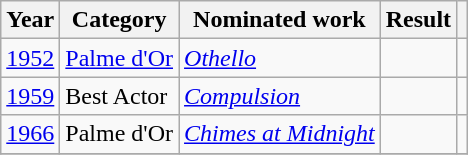<table class="wikitable">
<tr>
<th>Year</th>
<th>Category</th>
<th>Nominated work</th>
<th>Result</th>
<th></th>
</tr>
<tr>
<td><a href='#'>1952</a></td>
<td><a href='#'>Palme d'Or</a></td>
<td><em><a href='#'>Othello</a></em></td>
<td></td>
<td></td>
</tr>
<tr>
<td><a href='#'>1959</a></td>
<td>Best Actor</td>
<td><em><a href='#'>Compulsion</a></em></td>
<td></td>
<td></td>
</tr>
<tr>
<td><a href='#'>1966</a></td>
<td>Palme d'Or</td>
<td><em><a href='#'>Chimes at Midnight</a></em></td>
<td></td>
<td></td>
</tr>
<tr>
</tr>
</table>
